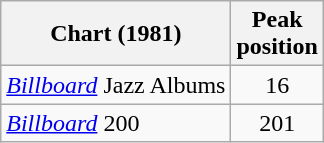<table class="wikitable">
<tr>
<th>Chart (1981)</th>
<th>Peak<br>position</th>
</tr>
<tr>
<td><em><a href='#'>Billboard</a></em> Jazz Albums</td>
<td style="text-align:center">16</td>
</tr>
<tr>
<td><em><a href='#'>Billboard</a></em> 200</td>
<td style="text-align:center">201</td>
</tr>
</table>
